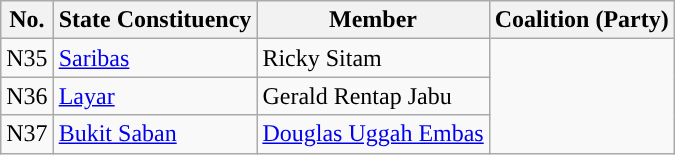<table class="wikitable">
<tr>
<th>No.</th>
<th>State Constituency</th>
<th>Member</th>
<th>Coalition (Party)</th>
</tr>
<tr>
<td>N35</td>
<td><a href='#'>Saribas</a></td>
<td>Ricky Sitam</td>
<td rowspan="3"></td>
</tr>
<tr>
<td>N36</td>
<td><a href='#'>Layar</a></td>
<td>Gerald Rentap Jabu</td>
</tr>
<tr>
<td>N37</td>
<td><a href='#'>Bukit Saban</a></td>
<td><a href='#'>Douglas Uggah Embas</a></td>
</tr>
</table>
